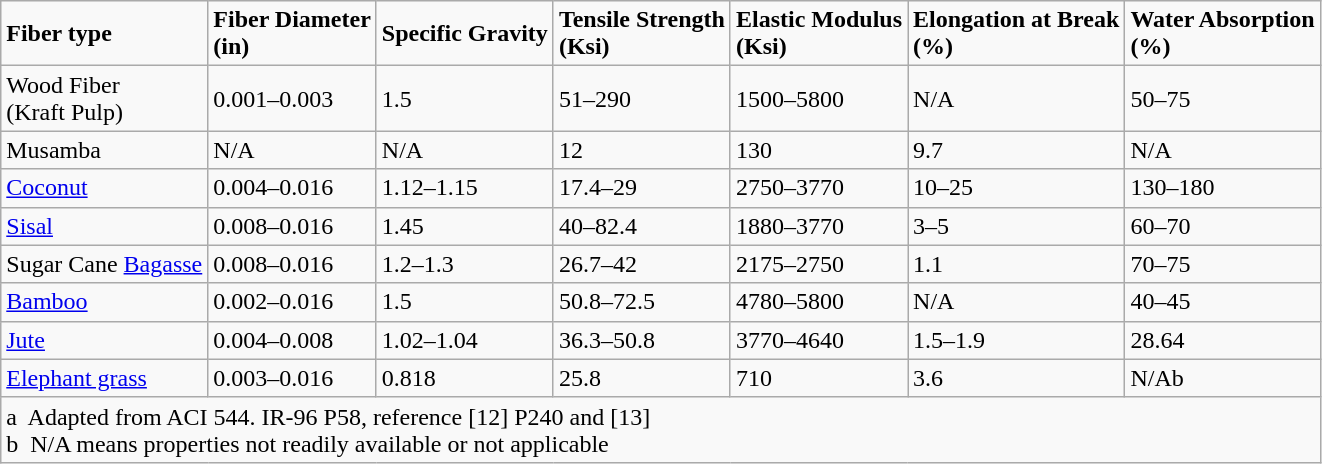<table class="wikitable">
<tr>
<td><strong>Fiber type</strong></td>
<td><strong>Fiber Diameter</strong><br><strong>(in)</strong></td>
<td><strong>Specific Gravity</strong></td>
<td><strong>Tensile Strength</strong><br><strong>(Ksi)</strong></td>
<td><strong>Elastic Modulus</strong><br><strong>(Ksi)</strong></td>
<td><strong>Elongation at Break</strong><br><strong>(%)</strong></td>
<td><strong>Water Absorption</strong><br><strong>(%)</strong></td>
</tr>
<tr>
<td>Wood Fiber<br>(Kraft Pulp)</td>
<td>0.001–0.003</td>
<td>1.5</td>
<td>51–290</td>
<td>1500–5800</td>
<td>N/A</td>
<td>50–75</td>
</tr>
<tr>
<td>Musamba</td>
<td>N/A</td>
<td>N/A</td>
<td>12</td>
<td>130</td>
<td>9.7</td>
<td>N/A</td>
</tr>
<tr>
<td><a href='#'>Coconut</a></td>
<td>0.004–0.016</td>
<td>1.12–1.15</td>
<td>17.4–29</td>
<td>2750–3770</td>
<td>10–25</td>
<td>130–180</td>
</tr>
<tr>
<td><a href='#'>Sisal</a></td>
<td>0.008–0.016</td>
<td>1.45</td>
<td>40–82.4</td>
<td>1880–3770</td>
<td>3–5</td>
<td>60–70</td>
</tr>
<tr>
<td>Sugar Cane <a href='#'>Bagasse</a></td>
<td>0.008–0.016</td>
<td>1.2–1.3</td>
<td>26.7–42</td>
<td>2175–2750</td>
<td>1.1</td>
<td>70–75</td>
</tr>
<tr>
<td><a href='#'>Bamboo</a></td>
<td>0.002–0.016</td>
<td>1.5</td>
<td>50.8–72.5</td>
<td>4780–5800</td>
<td>N/A</td>
<td>40–45</td>
</tr>
<tr>
<td><a href='#'>Jute</a></td>
<td>0.004–0.008</td>
<td>1.02–1.04</td>
<td>36.3–50.8</td>
<td>3770–4640</td>
<td>1.5–1.9</td>
<td>28.64</td>
</tr>
<tr>
<td><a href='#'>Elephant grass</a></td>
<td>0.003–0.016</td>
<td>0.818</td>
<td>25.8</td>
<td>710</td>
<td>3.6</td>
<td>N/Ab</td>
</tr>
<tr>
<td colspan="7">a  Adapted from ACI 544. IR-96 P58, reference [12] P240 and [13]<br>b  N/A means properties not readily available or not applicable</td>
</tr>
</table>
